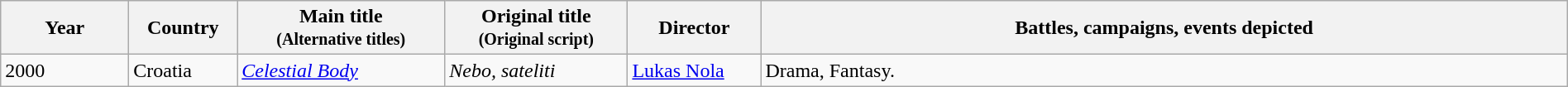<table class="wikitable sortable" style="width:100%;">
<tr>
<th class="unsortable">Year</th>
<th width= 80>Country</th>
<th width=160>Main title<br><small>(Alternative titles)</small></th>
<th width=140>Original title<br><small>(Original script)</small></th>
<th width=100>Director</th>
<th class="unsortable">Battles, campaigns, events depicted</th>
</tr>
<tr>
<td>2000</td>
<td>Croatia</td>
<td><em><a href='#'>Celestial Body</a></em></td>
<td><em>Nebo, sateliti</em></td>
<td><a href='#'>Lukas Nola</a></td>
<td>Drama, Fantasy.</td>
</tr>
</table>
